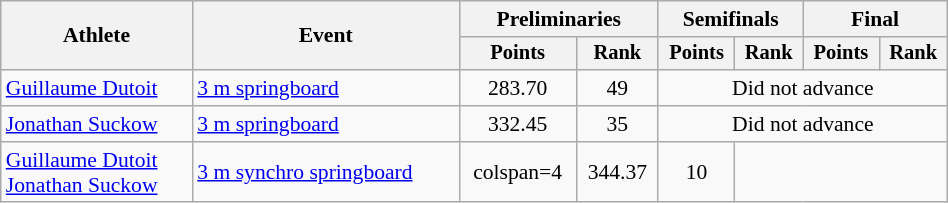<table class="wikitable" style="text-align:center; font-size:90%; width:50%;">
<tr>
<th rowspan=2>Athlete</th>
<th rowspan=2>Event</th>
<th colspan=2>Preliminaries</th>
<th colspan=2>Semifinals</th>
<th colspan=2>Final</th>
</tr>
<tr style="font-size:95%">
<th>Points</th>
<th>Rank</th>
<th>Points</th>
<th>Rank</th>
<th>Points</th>
<th>Rank</th>
</tr>
<tr>
<td align=left><a href='#'>Guillaume Dutoit</a></td>
<td align=left><a href='#'>3 m springboard</a></td>
<td>283.70</td>
<td>49</td>
<td colspan=4>Did not advance</td>
</tr>
<tr>
<td align=left><a href='#'>Jonathan Suckow</a></td>
<td align=left><a href='#'>3 m springboard</a></td>
<td>332.45</td>
<td>35</td>
<td colspan=4>Did not advance</td>
</tr>
<tr>
<td align=left><a href='#'>Guillaume Dutoit</a><br> <a href='#'>Jonathan Suckow</a></td>
<td align=left><a href='#'>3 m synchro springboard</a></td>
<td>colspan=4 </td>
<td>344.37</td>
<td>10</td>
</tr>
</table>
